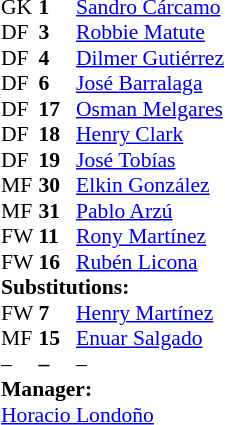<table style = "font-size: 90%" cellspacing = "0" cellpadding = "0">
<tr>
<td colspan = 4></td>
</tr>
<tr>
<th style="width:25px;"></th>
<th style="width:25px;"></th>
</tr>
<tr>
<td>GK</td>
<td><strong>1</strong></td>
<td> <a href='#'>Sandro Cárcamo</a></td>
</tr>
<tr>
<td>DF</td>
<td><strong>3</strong></td>
<td> <a href='#'>Robbie Matute</a></td>
<td></td>
<td></td>
</tr>
<tr>
<td>DF</td>
<td><strong>4</strong></td>
<td> <a href='#'>Dilmer Gutiérrez</a></td>
</tr>
<tr>
<td>DF</td>
<td><strong>6</strong></td>
<td> <a href='#'>José Barralaga</a></td>
</tr>
<tr>
<td>DF</td>
<td><strong>17</strong></td>
<td> <a href='#'>Osman Melgares</a></td>
<td></td>
<td></td>
</tr>
<tr>
<td>DF</td>
<td><strong>18</strong></td>
<td> <a href='#'>Henry Clark</a></td>
</tr>
<tr>
<td>DF</td>
<td><strong>19</strong></td>
<td> <a href='#'>José Tobías</a></td>
</tr>
<tr>
<td>MF</td>
<td><strong>30</strong></td>
<td> <a href='#'>Elkin González</a></td>
<td></td>
<td></td>
</tr>
<tr>
<td>MF</td>
<td><strong>31</strong></td>
<td> <a href='#'>Pablo Arzú</a></td>
<td></td>
<td></td>
</tr>
<tr>
<td>FW</td>
<td><strong>11</strong></td>
<td> <a href='#'>Rony Martínez</a></td>
</tr>
<tr>
<td>FW</td>
<td><strong>16</strong></td>
<td> <a href='#'>Rubén Licona</a></td>
</tr>
<tr>
<td colspan = 3><strong>Substitutions:</strong></td>
</tr>
<tr>
<td>FW</td>
<td><strong>7</strong></td>
<td> <a href='#'>Henry Martínez</a></td>
<td></td>
<td></td>
</tr>
<tr>
<td>MF</td>
<td><strong>15</strong></td>
<td> <a href='#'>Enuar Salgado</a></td>
<td></td>
<td></td>
</tr>
<tr>
<td>–</td>
<td><strong>–</strong></td>
<td> –</td>
</tr>
<tr>
<td colspan = 3><strong>Manager:</strong></td>
</tr>
<tr>
<td colspan = 3> <a href='#'>Horacio Londoño</a></td>
</tr>
</table>
